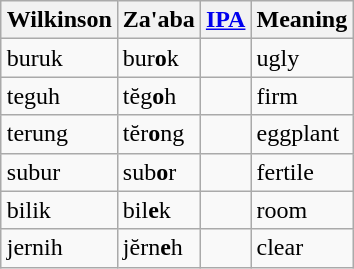<table class="wikitable" style="margin: 1em auto 1em auto;">
<tr>
<th>Wilkinson</th>
<th>Za'aba</th>
<th><a href='#'>IPA</a></th>
<th>Meaning</th>
</tr>
<tr>
<td>buruk</td>
<td>bur<strong>o</strong>k</td>
<td></td>
<td>ugly</td>
</tr>
<tr>
<td>teguh</td>
<td>tĕg<strong>o</strong>h</td>
<td></td>
<td>firm</td>
</tr>
<tr>
<td>terung</td>
<td>tĕr<strong>o</strong>ng</td>
<td></td>
<td>eggplant</td>
</tr>
<tr>
<td>subur</td>
<td>sub<strong>o</strong>r</td>
<td></td>
<td>fertile</td>
</tr>
<tr>
<td>bilik</td>
<td>bil<strong>e</strong>k</td>
<td></td>
<td>room</td>
</tr>
<tr>
<td>jernih</td>
<td>jĕrn<strong>e</strong>h</td>
<td></td>
<td>clear</td>
</tr>
</table>
